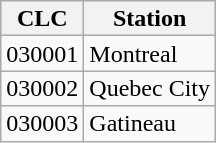<table class="wikitable" style="line-height: 100%;">
<tr>
<th>CLC</th>
<th>Station</th>
</tr>
<tr>
<td>030001</td>
<td>Montreal</td>
</tr>
<tr>
<td>030002</td>
<td>Quebec City</td>
</tr>
<tr>
<td>030003</td>
<td>Gatineau</td>
</tr>
</table>
